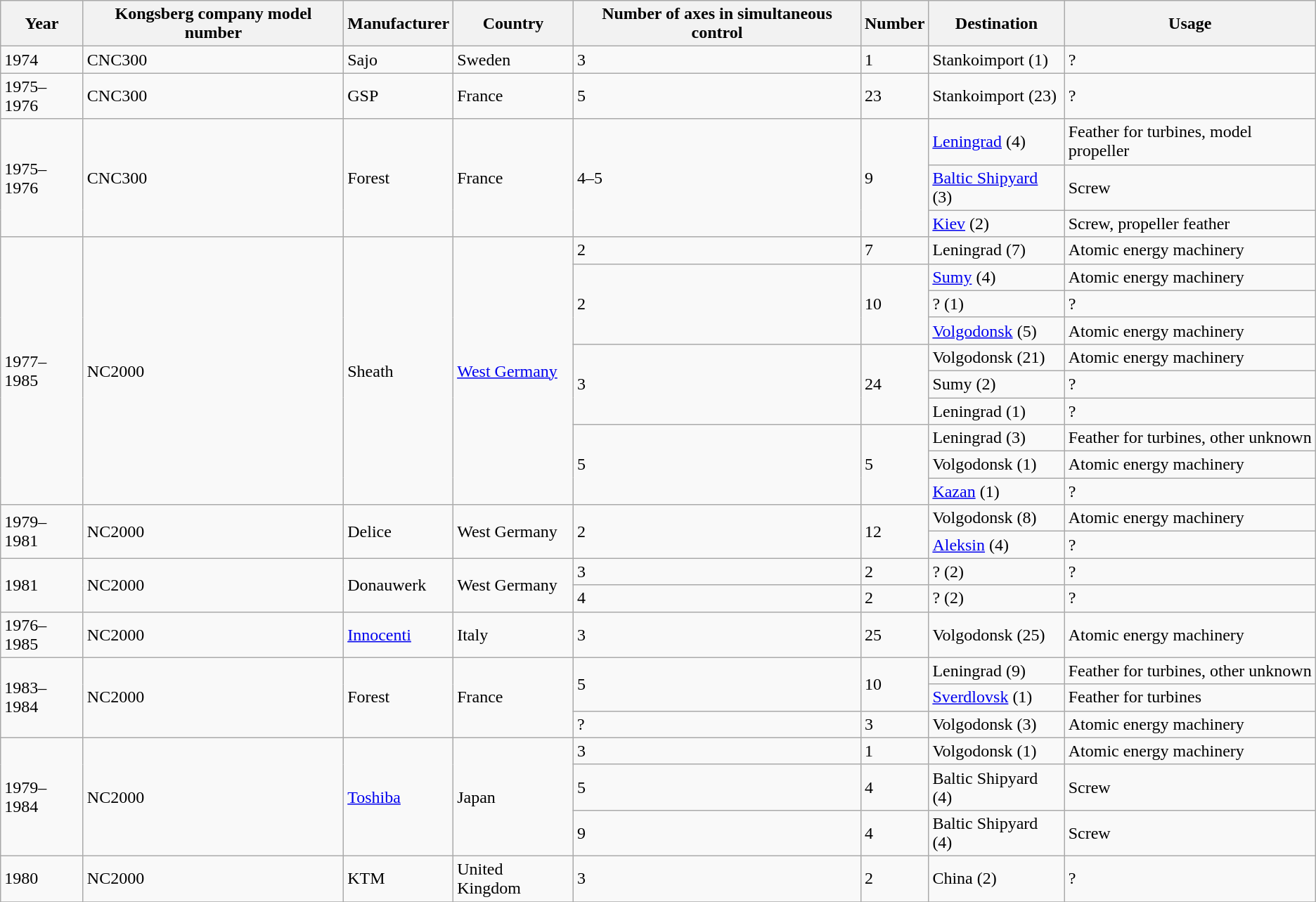<table class="wikitable">
<tr>
<th>Year</th>
<th>Kongsberg company model number</th>
<th>Manufacturer</th>
<th>Country</th>
<th>Number of axes in simultaneous control</th>
<th>Number</th>
<th>Destination</th>
<th>Usage</th>
</tr>
<tr>
<td>1974</td>
<td>CNC300</td>
<td>Sajo</td>
<td>Sweden</td>
<td>3</td>
<td>1</td>
<td>Stankoimport (1)</td>
<td>?</td>
</tr>
<tr>
<td>1975–1976</td>
<td>CNC300</td>
<td>GSP</td>
<td>France</td>
<td>5</td>
<td>23</td>
<td>Stankoimport (23)</td>
<td>?</td>
</tr>
<tr>
<td rowspan="3">1975–1976</td>
<td rowspan="3">CNC300</td>
<td rowspan="3">Forest</td>
<td rowspan="3">France</td>
<td rowspan="3">4–5</td>
<td rowspan="3">9</td>
<td><a href='#'>Leningrad</a> (4)</td>
<td>Feather for turbines, model propeller</td>
</tr>
<tr>
<td><a href='#'>Baltic Shipyard</a> (3)</td>
<td>Screw</td>
</tr>
<tr>
<td><a href='#'>Kiev</a> (2)</td>
<td>Screw, propeller feather</td>
</tr>
<tr>
<td rowspan="10">1977–1985</td>
<td rowspan="10">NC2000</td>
<td rowspan="10">Sheath</td>
<td rowspan="10"><a href='#'>West Germany</a></td>
<td>2</td>
<td>7</td>
<td>Leningrad (7)</td>
<td>Atomic energy machinery</td>
</tr>
<tr>
<td rowspan="3">2</td>
<td rowspan="3">10</td>
<td><a href='#'>Sumy</a> (4)</td>
<td>Atomic energy machinery</td>
</tr>
<tr>
<td>? (1)</td>
<td>?</td>
</tr>
<tr>
<td><a href='#'>Volgodonsk</a> (5)</td>
<td>Atomic energy machinery</td>
</tr>
<tr>
<td rowspan="3">3</td>
<td rowspan="3">24</td>
<td>Volgodonsk (21)</td>
<td>Atomic energy machinery</td>
</tr>
<tr>
<td>Sumy (2)</td>
<td>?</td>
</tr>
<tr>
<td>Leningrad (1)</td>
<td>?</td>
</tr>
<tr>
<td rowspan="3">5</td>
<td rowspan="3">5</td>
<td>Leningrad (3)</td>
<td>Feather for turbines, other unknown</td>
</tr>
<tr>
<td>Volgodonsk (1)</td>
<td>Atomic energy machinery</td>
</tr>
<tr>
<td><a href='#'>Kazan</a> (1)</td>
<td>?</td>
</tr>
<tr>
<td rowspan="2">1979–1981</td>
<td rowspan="2">NC2000</td>
<td rowspan="2">Delice</td>
<td rowspan="2">West Germany</td>
<td rowspan="2">2</td>
<td rowspan="2">12</td>
<td>Volgodonsk (8)</td>
<td>Atomic energy machinery</td>
</tr>
<tr>
<td><a href='#'>Aleksin</a> (4)</td>
<td>?</td>
</tr>
<tr>
<td rowspan="2">1981</td>
<td rowspan="2">NC2000</td>
<td rowspan="2">Donauwerk</td>
<td rowspan="2">West Germany</td>
<td>3</td>
<td>2</td>
<td>? (2)</td>
<td>?</td>
</tr>
<tr>
<td>4</td>
<td>2</td>
<td>? (2)</td>
<td>?</td>
</tr>
<tr>
<td>1976–1985</td>
<td>NC2000</td>
<td><a href='#'>Innocenti</a></td>
<td>Italy</td>
<td>3</td>
<td>25</td>
<td>Volgodonsk (25)</td>
<td>Atomic energy machinery</td>
</tr>
<tr>
<td rowspan="3">1983–1984</td>
<td rowspan="3">NC2000</td>
<td rowspan="3">Forest</td>
<td rowspan="3">France</td>
<td rowspan="2">5</td>
<td rowspan="2">10</td>
<td>Leningrad (9)</td>
<td>Feather for turbines, other unknown</td>
</tr>
<tr>
<td><a href='#'>Sverdlovsk</a> (1)</td>
<td>Feather for turbines</td>
</tr>
<tr>
<td>?</td>
<td>3</td>
<td>Volgodonsk (3)</td>
<td>Atomic energy machinery</td>
</tr>
<tr>
<td rowspan="3">1979–1984</td>
<td rowspan="3">NC2000</td>
<td rowspan="3"><a href='#'>Toshiba</a></td>
<td rowspan="3">Japan</td>
<td>3</td>
<td>1</td>
<td>Volgodonsk (1)</td>
<td>Atomic energy machinery</td>
</tr>
<tr>
<td>5</td>
<td>4</td>
<td>Baltic Shipyard (4)</td>
<td>Screw</td>
</tr>
<tr>
<td>9</td>
<td>4</td>
<td>Baltic Shipyard (4)</td>
<td>Screw</td>
</tr>
<tr>
<td>1980</td>
<td>NC2000</td>
<td>KTM</td>
<td>United Kingdom</td>
<td>3</td>
<td>2</td>
<td>China (2)</td>
<td>?</td>
</tr>
<tr>
</tr>
</table>
